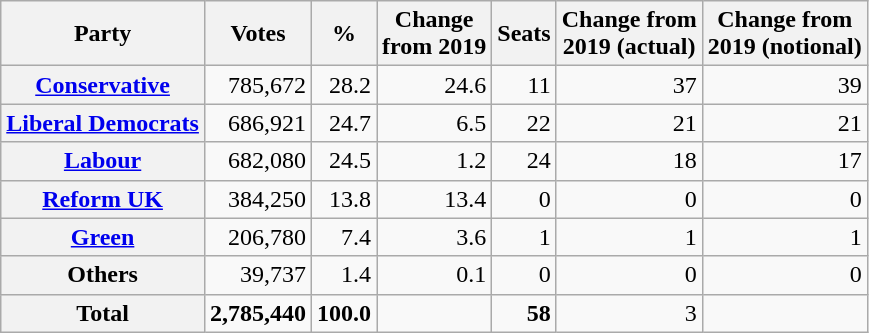<table class="wikitable plainrowheaders" style="text-align:right">
<tr>
<th scope="col">Party</th>
<th scope="col">Votes</th>
<th scope="col">%</th>
<th scope="col">Change<br>from 2019</th>
<th scope="col">Seats</th>
<th>Change from<br>2019 (actual)</th>
<th scope="col">Change from<br>2019 (notional)</th>
</tr>
<tr>
<th scope="row"><a href='#'>Conservative</a></th>
<td>785,672</td>
<td>28.2</td>
<td> 24.6</td>
<td>11</td>
<td> 37</td>
<td> 39</td>
</tr>
<tr>
<th scope="row"><a href='#'>Liberal Democrats</a></th>
<td>686,921</td>
<td>24.7</td>
<td> 6.5</td>
<td>22</td>
<td> 21</td>
<td> 21</td>
</tr>
<tr>
<th scope="row"><a href='#'>Labour</a></th>
<td>682,080</td>
<td>24.5</td>
<td> 1.2</td>
<td>24</td>
<td> 18</td>
<td> 17</td>
</tr>
<tr>
<th scope="row"><a href='#'>Reform UK</a></th>
<td>384,250</td>
<td>13.8</td>
<td> 13.4</td>
<td>0</td>
<td> 0</td>
<td> 0</td>
</tr>
<tr>
<th scope="row"><a href='#'>Green</a></th>
<td>206,780</td>
<td>7.4</td>
<td> 3.6</td>
<td>1</td>
<td> 1</td>
<td> 1</td>
</tr>
<tr>
<th scope="row">Others</th>
<td>39,737</td>
<td>1.4</td>
<td> 0.1</td>
<td>0</td>
<td> 0</td>
<td> 0</td>
</tr>
<tr>
<th scope="row"><strong>Total</strong></th>
<td><strong>2,785,440</strong></td>
<td><strong>100.0</strong></td>
<td></td>
<td><strong>58</strong></td>
<td> 3</td>
<td></td>
</tr>
</table>
